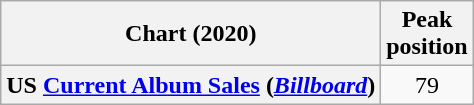<table class="wikitable plainrowheaders sortable" style="text-align:center;">
<tr>
<th scope="col">Chart (2020)</th>
<th scope="col">Peak<br>position</th>
</tr>
<tr>
<th scope="row">US <a href='#'>Current Album Sales</a> (<em><a href='#'>Billboard</a></em>)</th>
<td>79</td>
</tr>
</table>
